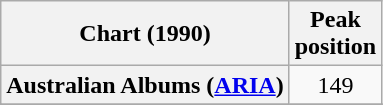<table class="wikitable sortable plainrowheaders" style="text-align:center">
<tr>
<th scope="col">Chart (1990)</th>
<th scope="col">Peak<br>position</th>
</tr>
<tr>
<th scope="row">Australian Albums (<a href='#'>ARIA</a>) </th>
<td>149</td>
</tr>
<tr>
</tr>
<tr>
</tr>
</table>
